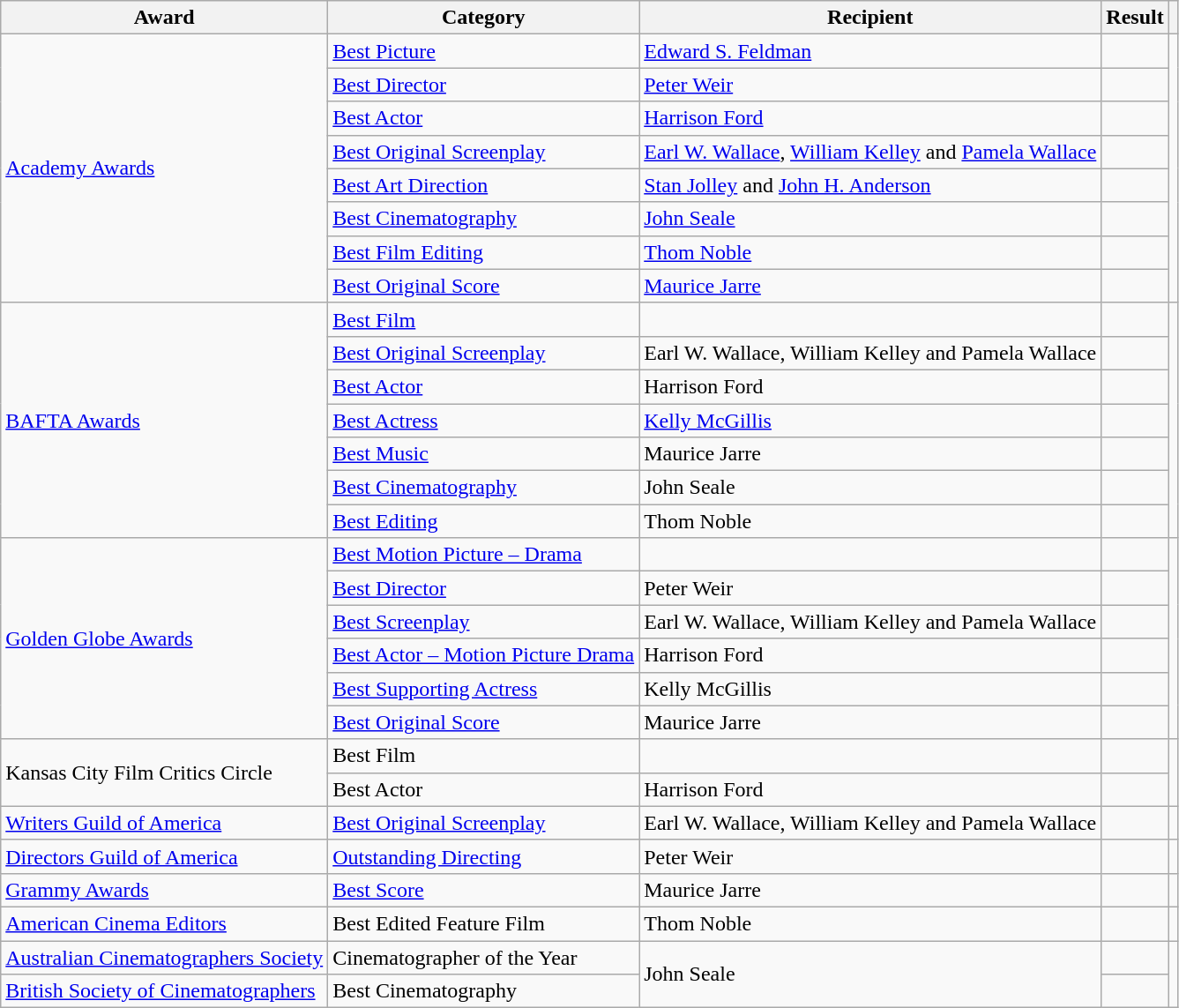<table class="wikitable">
<tr>
<th>Award</th>
<th>Category</th>
<th>Recipient</th>
<th>Result</th>
<th></th>
</tr>
<tr>
<td rowspan=8><a href='#'>Academy Awards</a></td>
<td><a href='#'>Best Picture</a></td>
<td><a href='#'>Edward S. Feldman</a></td>
<td></td>
<td rowspan=8></td>
</tr>
<tr>
<td><a href='#'>Best Director</a></td>
<td><a href='#'>Peter Weir</a></td>
<td></td>
</tr>
<tr>
<td><a href='#'>Best Actor</a></td>
<td><a href='#'>Harrison Ford</a></td>
<td></td>
</tr>
<tr>
<td><a href='#'>Best Original Screenplay</a></td>
<td><a href='#'>Earl W. Wallace</a>, <a href='#'>William Kelley</a> and <a href='#'>Pamela Wallace</a></td>
<td></td>
</tr>
<tr>
<td><a href='#'>Best Art Direction</a></td>
<td><a href='#'>Stan Jolley</a> and <a href='#'>John H. Anderson</a></td>
<td></td>
</tr>
<tr>
<td><a href='#'>Best Cinematography</a></td>
<td><a href='#'>John Seale</a></td>
<td></td>
</tr>
<tr>
<td><a href='#'>Best Film Editing</a></td>
<td><a href='#'>Thom Noble</a></td>
<td></td>
</tr>
<tr>
<td><a href='#'>Best Original Score</a></td>
<td><a href='#'>Maurice Jarre</a></td>
<td></td>
</tr>
<tr>
<td rowspan=7><a href='#'>BAFTA Awards</a></td>
<td><a href='#'>Best Film</a></td>
<td></td>
<td></td>
<td rowspan=7></td>
</tr>
<tr>
<td><a href='#'>Best Original Screenplay</a></td>
<td>Earl W. Wallace, William Kelley and Pamela Wallace</td>
<td></td>
</tr>
<tr>
<td><a href='#'>Best Actor</a></td>
<td>Harrison Ford</td>
<td></td>
</tr>
<tr>
<td><a href='#'>Best Actress</a></td>
<td><a href='#'>Kelly McGillis</a></td>
<td></td>
</tr>
<tr>
<td><a href='#'>Best Music</a></td>
<td>Maurice Jarre</td>
<td></td>
</tr>
<tr>
<td><a href='#'>Best Cinematography</a></td>
<td>John Seale</td>
<td></td>
</tr>
<tr>
<td><a href='#'>Best Editing</a></td>
<td>Thom Noble</td>
<td></td>
</tr>
<tr>
<td rowspan=6><a href='#'>Golden Globe Awards</a></td>
<td><a href='#'>Best Motion Picture – Drama</a></td>
<td></td>
<td></td>
<td rowspan=6></td>
</tr>
<tr>
<td><a href='#'>Best Director</a></td>
<td>Peter Weir</td>
<td></td>
</tr>
<tr>
<td><a href='#'>Best Screenplay</a></td>
<td>Earl W. Wallace, William Kelley and Pamela Wallace</td>
<td></td>
</tr>
<tr>
<td><a href='#'>Best Actor – Motion Picture Drama</a></td>
<td>Harrison Ford</td>
<td></td>
</tr>
<tr>
<td><a href='#'>Best Supporting Actress</a></td>
<td>Kelly McGillis</td>
<td></td>
</tr>
<tr>
<td><a href='#'>Best Original Score</a></td>
<td>Maurice Jarre</td>
<td></td>
</tr>
<tr>
<td rowspan=2>Kansas City Film Critics Circle</td>
<td>Best Film</td>
<td></td>
<td></td>
<td rowspan=2></td>
</tr>
<tr>
<td>Best Actor</td>
<td>Harrison Ford</td>
<td></td>
</tr>
<tr>
<td><a href='#'>Writers Guild of America</a></td>
<td><a href='#'>Best Original Screenplay</a></td>
<td>Earl W. Wallace, William Kelley and Pamela Wallace</td>
<td></td>
<td></td>
</tr>
<tr>
<td><a href='#'>Directors Guild of America</a></td>
<td><a href='#'>Outstanding Directing</a></td>
<td>Peter Weir</td>
<td></td>
<td></td>
</tr>
<tr>
<td><a href='#'>Grammy Awards</a></td>
<td><a href='#'>Best Score</a></td>
<td>Maurice Jarre</td>
<td></td>
<td></td>
</tr>
<tr>
<td><a href='#'>American Cinema Editors</a></td>
<td>Best Edited Feature Film</td>
<td>Thom Noble</td>
<td></td>
<td></td>
</tr>
<tr>
<td><a href='#'>Australian Cinematographers Society</a></td>
<td>Cinematographer of the Year</td>
<td rowspan=2>John Seale</td>
<td></td>
</tr>
<tr>
<td><a href='#'>British Society of Cinematographers</a></td>
<td>Best Cinematography</td>
<td></td>
</tr>
</table>
